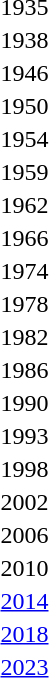<table>
<tr>
<td>1935</td>
<td></td>
<td></td>
<td></td>
</tr>
<tr>
<td>1938</td>
<td></td>
<td></td>
<td></td>
</tr>
<tr>
<td>1946</td>
<td></td>
<td></td>
<td></td>
</tr>
<tr>
<td>1950</td>
<td></td>
<td></td>
<td></td>
</tr>
<tr>
<td>1954</td>
<td></td>
<td></td>
<td></td>
</tr>
<tr>
<td>1959</td>
<td></td>
<td></td>
<td></td>
</tr>
<tr>
<td>1962</td>
<td></td>
<td></td>
<td></td>
</tr>
<tr>
<td>1966</td>
<td></td>
<td></td>
<td></td>
</tr>
<tr>
<td>1974</td>
<td></td>
<td></td>
<td></td>
</tr>
<tr>
<td>1978</td>
<td></td>
<td></td>
<td></td>
</tr>
<tr>
<td>1982</td>
<td></td>
<td></td>
<td></td>
</tr>
<tr>
<td>1986</td>
<td></td>
<td></td>
<td><br></td>
</tr>
<tr>
<td>1990</td>
<td></td>
<td></td>
<td><br></td>
</tr>
<tr>
<td>1993</td>
<td></td>
<td></td>
<td><br></td>
</tr>
<tr>
<td>1998</td>
<td></td>
<td></td>
<td><br></td>
</tr>
<tr>
<td>2002</td>
<td></td>
<td></td>
<td><br></td>
</tr>
<tr>
<td>2006</td>
<td></td>
<td></td>
<td><br></td>
</tr>
<tr>
<td>2010</td>
<td></td>
<td></td>
<td><br></td>
</tr>
<tr>
<td><a href='#'>2014</a></td>
<td></td>
<td></td>
<td></td>
</tr>
<tr>
<td><a href='#'>2018</a></td>
<td></td>
<td></td>
<td></td>
</tr>
<tr>
<td><a href='#'>2023</a></td>
<td></td>
<td></td>
<td></td>
</tr>
<tr>
</tr>
</table>
